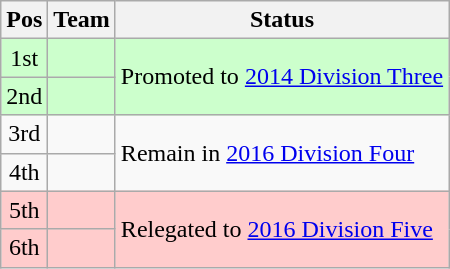<table class="wikitable">
<tr>
<th>Pos</th>
<th>Team</th>
<th>Status</th>
</tr>
<tr style="background:#ccffcc">
<td align="center">1st</td>
<td></td>
<td rowspan=2>Promoted to <a href='#'>2014 Division Three</a></td>
</tr>
<tr style="background:#ccffcc">
<td align="center">2nd</td>
<td></td>
</tr>
<tr>
<td align="center">3rd</td>
<td></td>
<td rowspan=2>Remain in <a href='#'>2016 Division Four</a></td>
</tr>
<tr>
<td align="center">4th</td>
<td></td>
</tr>
<tr style="background:#fcc">
<td align="center">5th</td>
<td></td>
<td rowspan=2>Relegated to <a href='#'>2016 Division Five</a></td>
</tr>
<tr style="background:#fcc">
<td align="center">6th</td>
<td></td>
</tr>
</table>
